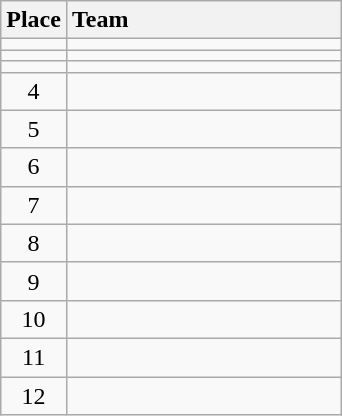<table class="wikitable" style="text-align:center; padding-bottom:0;">
<tr>
<th>Place</th>
<th style="width:11em; text-align:left;">Team</th>
</tr>
<tr>
<td></td>
<td align=left></td>
</tr>
<tr>
<td></td>
<td align=left></td>
</tr>
<tr>
<td></td>
<td align=left></td>
</tr>
<tr>
<td>4</td>
<td align=left></td>
</tr>
<tr>
<td>5</td>
<td align=left></td>
</tr>
<tr>
<td>6</td>
<td align=left></td>
</tr>
<tr>
<td>7</td>
<td align=left></td>
</tr>
<tr>
<td>8</td>
<td align=left></td>
</tr>
<tr>
<td>9</td>
<td align=left></td>
</tr>
<tr>
<td>10</td>
<td align=left></td>
</tr>
<tr>
<td>11</td>
<td align=left></td>
</tr>
<tr>
<td>12</td>
<td align=left></td>
</tr>
</table>
